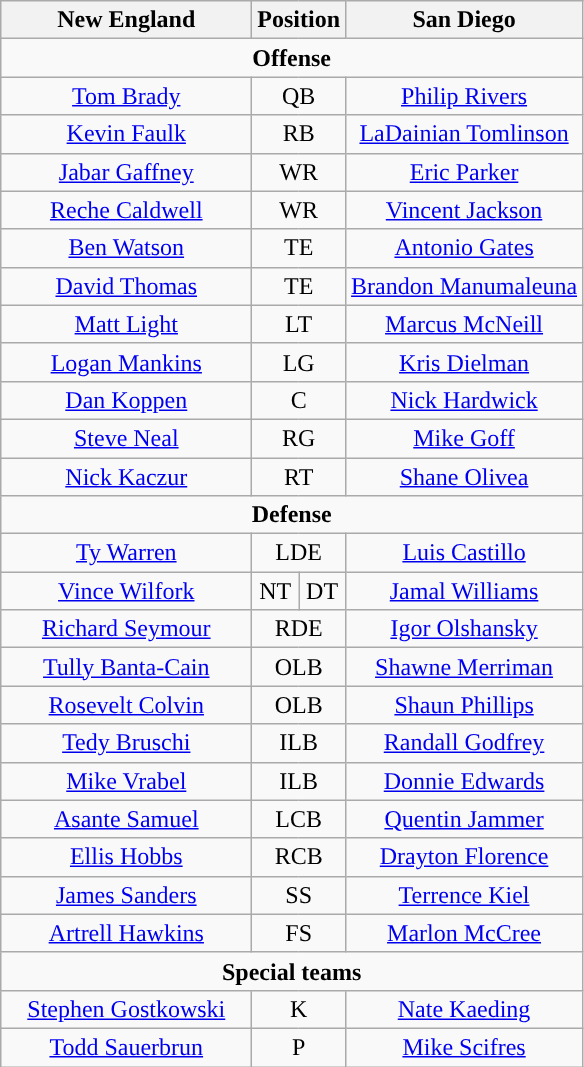<table class="wikitable" style="text-align:center";>
<tr>
<th style="width:160px;">New England</th>
<th colspan="2">Position</th>
<th>San Diego</th>
</tr>
<tr>
<td colspan="4" style="text-align:center;"><strong>Offense</strong></td>
</tr>
<tr>
<td><a href='#'>Tom Brady</a></td>
<td colspan="2" style="text-align:center;">QB</td>
<td><a href='#'>Philip Rivers</a></td>
</tr>
<tr>
<td><a href='#'>Kevin Faulk</a></td>
<td colspan="2" style="text-align:center;">RB</td>
<td><a href='#'>LaDainian Tomlinson</a></td>
</tr>
<tr>
<td><a href='#'>Jabar Gaffney</a></td>
<td colspan="2" style="text-align:center;">WR</td>
<td><a href='#'>Eric Parker</a></td>
</tr>
<tr>
<td><a href='#'>Reche Caldwell</a></td>
<td colspan="2" style="text-align:center;">WR</td>
<td><a href='#'>Vincent Jackson</a></td>
</tr>
<tr>
<td><a href='#'>Ben Watson</a></td>
<td colspan="2" style="text-align:center;">TE</td>
<td><a href='#'>Antonio Gates</a></td>
</tr>
<tr>
<td><a href='#'>David Thomas</a></td>
<td colspan="2" style="text-align:center;">TE</td>
<td><a href='#'>Brandon Manumaleuna</a></td>
</tr>
<tr>
<td><a href='#'>Matt Light</a></td>
<td colspan="2" style="text-align:center;">LT</td>
<td><a href='#'>Marcus McNeill</a></td>
</tr>
<tr>
<td><a href='#'>Logan Mankins</a></td>
<td colspan="2" style="text-align:center;">LG</td>
<td><a href='#'>Kris Dielman</a></td>
</tr>
<tr>
<td><a href='#'>Dan Koppen</a></td>
<td colspan="2" style="text-align:center;">C</td>
<td><a href='#'>Nick Hardwick</a></td>
</tr>
<tr>
<td><a href='#'>Steve Neal</a></td>
<td colspan="2" style="text-align:center;">RG</td>
<td><a href='#'>Mike Goff</a></td>
</tr>
<tr>
<td><a href='#'>Nick Kaczur</a></td>
<td colspan="2" style="text-align:center;">RT</td>
<td><a href='#'>Shane Olivea</a></td>
</tr>
<tr>
<td colspan="4" style="text-align:center;"><strong>Defense</strong></td>
</tr>
<tr>
<td><a href='#'>Ty Warren</a></td>
<td colspan="2" style="text-align:center;">LDE</td>
<td><a href='#'>Luis Castillo</a></td>
</tr>
<tr>
<td><a href='#'>Vince Wilfork</a></td>
<td style="text-align:center;">NT</td>
<td align="center">DT</td>
<td><a href='#'>Jamal Williams</a></td>
</tr>
<tr>
<td><a href='#'>Richard Seymour</a></td>
<td colspan="2" style="text-align:center;">RDE</td>
<td><a href='#'>Igor Olshansky</a></td>
</tr>
<tr>
<td><a href='#'>Tully Banta-Cain</a></td>
<td colspan="2" style="text-align:center;">OLB</td>
<td><a href='#'>Shawne Merriman</a></td>
</tr>
<tr>
<td><a href='#'>Rosevelt Colvin</a></td>
<td colspan="2" style="text-align:center;">OLB</td>
<td><a href='#'>Shaun Phillips</a></td>
</tr>
<tr>
<td><a href='#'>Tedy Bruschi</a></td>
<td colspan="2" style="text-align:center;">ILB</td>
<td><a href='#'>Randall Godfrey</a></td>
</tr>
<tr>
<td><a href='#'>Mike Vrabel</a></td>
<td colspan="2" style="text-align:center;">ILB</td>
<td><a href='#'>Donnie Edwards</a></td>
</tr>
<tr>
<td><a href='#'>Asante Samuel</a></td>
<td colspan="2" style="text-align:center;">LCB</td>
<td><a href='#'>Quentin Jammer</a></td>
</tr>
<tr>
<td><a href='#'>Ellis Hobbs</a></td>
<td colspan="2" style="text-align:center;">RCB</td>
<td><a href='#'>Drayton Florence</a></td>
</tr>
<tr>
<td><a href='#'>James Sanders</a></td>
<td colspan="2" style="text-align:center;">SS</td>
<td><a href='#'>Terrence Kiel</a></td>
</tr>
<tr>
<td><a href='#'>Artrell Hawkins</a></td>
<td colspan="2" style="text-align:center;">FS</td>
<td><a href='#'>Marlon McCree</a></td>
</tr>
<tr>
<td colspan="4" style="text-align:center;"><strong>Special teams</strong></td>
</tr>
<tr>
<td><a href='#'>Stephen Gostkowski</a></td>
<td colspan="2" style="text-align:center;">K</td>
<td><a href='#'>Nate Kaeding</a></td>
</tr>
<tr>
<td><a href='#'>Todd Sauerbrun</a></td>
<td colspan="2" style="text-align:center;">P</td>
<td><a href='#'>Mike Scifres</a></td>
</tr>
</table>
